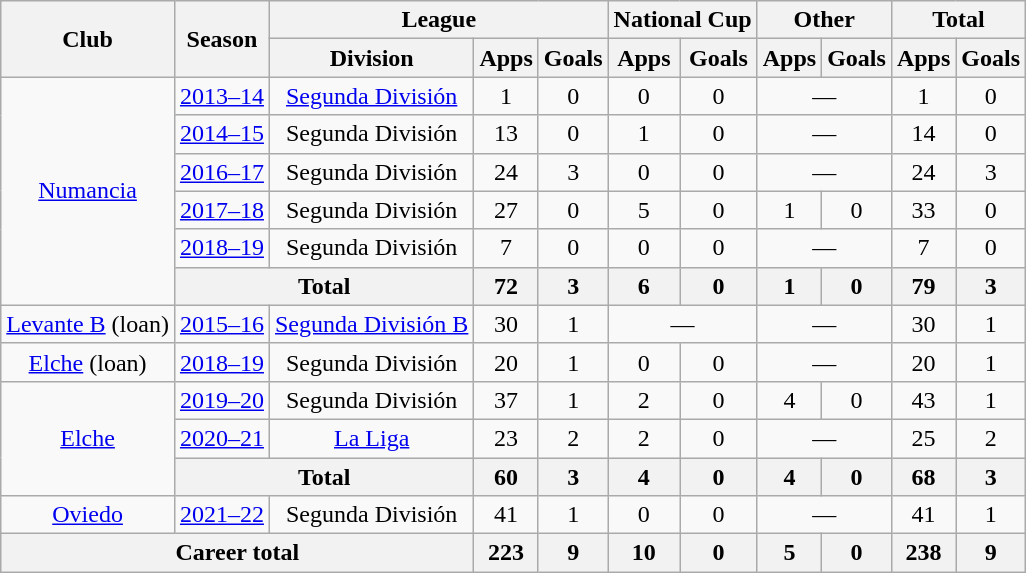<table class="wikitable" style="text-align:center">
<tr>
<th rowspan="2">Club</th>
<th rowspan="2">Season</th>
<th colspan="3">League</th>
<th colspan="2">National Cup</th>
<th colspan="2">Other</th>
<th colspan="2">Total</th>
</tr>
<tr>
<th>Division</th>
<th>Apps</th>
<th>Goals</th>
<th>Apps</th>
<th>Goals</th>
<th>Apps</th>
<th>Goals</th>
<th>Apps</th>
<th>Goals</th>
</tr>
<tr>
<td rowspan="6"><a href='#'>Numancia</a></td>
<td><a href='#'>2013–14</a></td>
<td><a href='#'>Segunda División</a></td>
<td>1</td>
<td>0</td>
<td>0</td>
<td>0</td>
<td colspan="2">—</td>
<td>1</td>
<td>0</td>
</tr>
<tr>
<td><a href='#'>2014–15</a></td>
<td>Segunda División</td>
<td>13</td>
<td>0</td>
<td>1</td>
<td>0</td>
<td colspan="2">—</td>
<td>14</td>
<td>0</td>
</tr>
<tr>
<td><a href='#'>2016–17</a></td>
<td>Segunda División</td>
<td>24</td>
<td>3</td>
<td>0</td>
<td>0</td>
<td colspan="2">—</td>
<td>24</td>
<td>3</td>
</tr>
<tr>
<td><a href='#'>2017–18</a></td>
<td>Segunda División</td>
<td>27</td>
<td>0</td>
<td>5</td>
<td>0</td>
<td>1</td>
<td>0</td>
<td>33</td>
<td>0</td>
</tr>
<tr>
<td><a href='#'>2018–19</a></td>
<td>Segunda División</td>
<td>7</td>
<td>0</td>
<td>0</td>
<td>0</td>
<td colspan="2">—</td>
<td>7</td>
<td>0</td>
</tr>
<tr>
<th colspan="2">Total</th>
<th>72</th>
<th>3</th>
<th>6</th>
<th>0</th>
<th>1</th>
<th>0</th>
<th>79</th>
<th>3</th>
</tr>
<tr>
<td><a href='#'>Levante B</a> (loan)</td>
<td><a href='#'>2015–16</a></td>
<td><a href='#'>Segunda División B</a></td>
<td>30</td>
<td>1</td>
<td colspan="2">—</td>
<td colspan="2">—</td>
<td>30</td>
<td>1</td>
</tr>
<tr>
<td><a href='#'>Elche</a> (loan)</td>
<td><a href='#'>2018–19</a></td>
<td>Segunda División</td>
<td>20</td>
<td>1</td>
<td>0</td>
<td>0</td>
<td colspan="2">—</td>
<td>20</td>
<td>1</td>
</tr>
<tr>
<td rowspan="3"><a href='#'>Elche</a></td>
<td><a href='#'>2019–20</a></td>
<td>Segunda División</td>
<td>37</td>
<td>1</td>
<td>2</td>
<td>0</td>
<td>4</td>
<td>0</td>
<td>43</td>
<td>1</td>
</tr>
<tr>
<td><a href='#'>2020–21</a></td>
<td><a href='#'>La Liga</a></td>
<td>23</td>
<td>2</td>
<td>2</td>
<td>0</td>
<td colspan="2">—</td>
<td>25</td>
<td>2</td>
</tr>
<tr>
<th colspan="2">Total</th>
<th>60</th>
<th>3</th>
<th>4</th>
<th>0</th>
<th>4</th>
<th>0</th>
<th>68</th>
<th>3</th>
</tr>
<tr>
<td><a href='#'>Oviedo</a></td>
<td><a href='#'>2021–22</a></td>
<td>Segunda División</td>
<td>41</td>
<td>1</td>
<td>0</td>
<td>0</td>
<td colspan="2">—</td>
<td>41</td>
<td>1</td>
</tr>
<tr>
<th colspan="3">Career total</th>
<th>223</th>
<th>9</th>
<th>10</th>
<th>0</th>
<th>5</th>
<th>0</th>
<th>238</th>
<th>9</th>
</tr>
</table>
